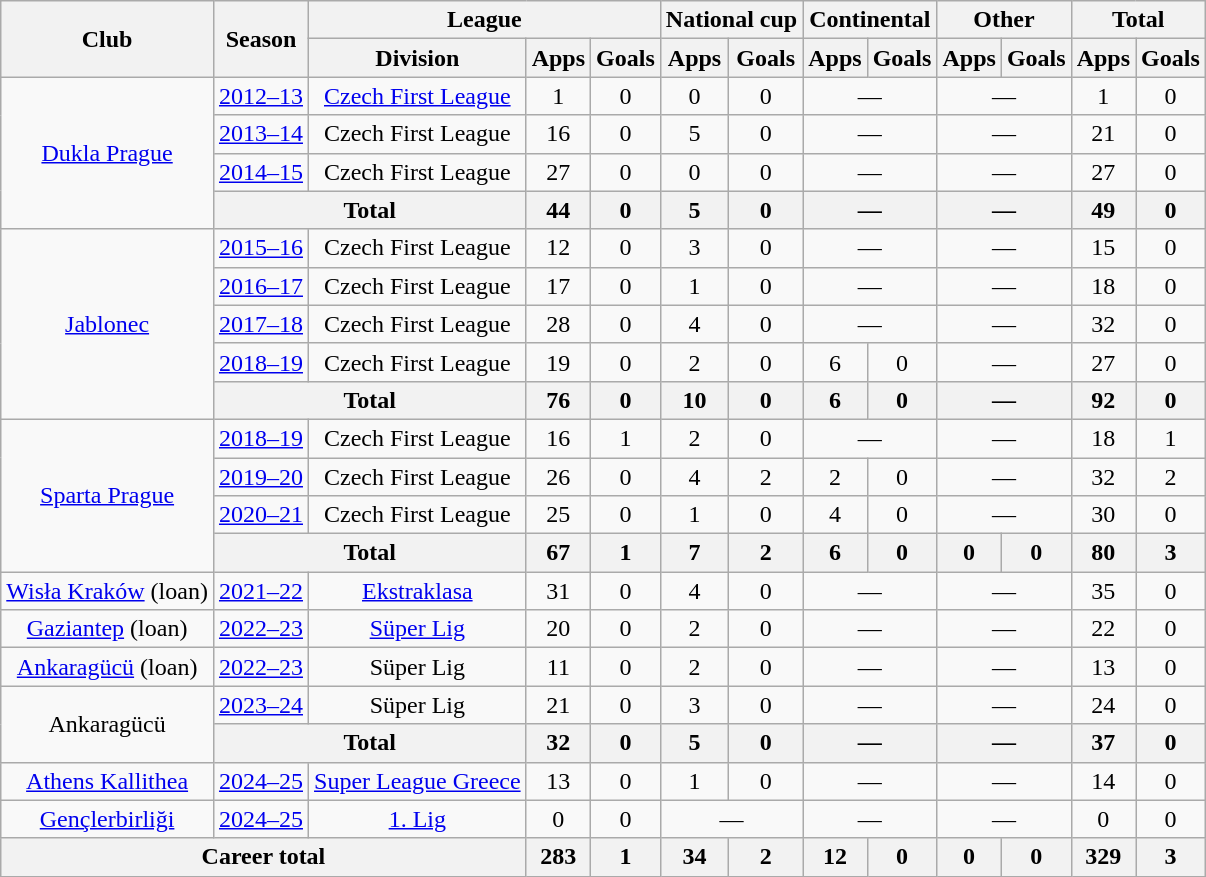<table class="wikitable" style="text-align: center;">
<tr>
<th rowspan=2>Club</th>
<th rowspan=2>Season</th>
<th colspan=3>League</th>
<th colspan=2>National cup</th>
<th colspan=2>Continental</th>
<th colspan=2>Other</th>
<th colspan=2>Total</th>
</tr>
<tr>
<th>Division</th>
<th>Apps</th>
<th>Goals</th>
<th>Apps</th>
<th>Goals</th>
<th>Apps</th>
<th>Goals</th>
<th>Apps</th>
<th>Goals</th>
<th>Apps</th>
<th>Goals</th>
</tr>
<tr>
<td rowspan="4"><a href='#'>Dukla Prague</a></td>
<td><a href='#'>2012–13</a></td>
<td><a href='#'>Czech First League</a></td>
<td>1</td>
<td>0</td>
<td>0</td>
<td>0</td>
<td colspan="2">—</td>
<td colspan="2">—</td>
<td>1</td>
<td>0</td>
</tr>
<tr>
<td><a href='#'>2013–14</a></td>
<td>Czech First League</td>
<td>16</td>
<td>0</td>
<td>5</td>
<td>0</td>
<td colspan="2">—</td>
<td colspan="2">—</td>
<td>21</td>
<td>0</td>
</tr>
<tr>
<td><a href='#'>2014–15</a></td>
<td>Czech First League</td>
<td>27</td>
<td>0</td>
<td>0</td>
<td>0</td>
<td colspan="2">—</td>
<td colspan="2">—</td>
<td>27</td>
<td>0</td>
</tr>
<tr>
<th colspan="2">Total</th>
<th>44</th>
<th>0</th>
<th>5</th>
<th>0</th>
<th colspan="2">—</th>
<th colspan="2">—</th>
<th>49</th>
<th>0</th>
</tr>
<tr>
<td rowspan="5"><a href='#'>Jablonec</a></td>
<td><a href='#'>2015–16</a></td>
<td>Czech First League</td>
<td>12</td>
<td>0</td>
<td>3</td>
<td>0</td>
<td colspan="2">—</td>
<td colspan="2">—</td>
<td>15</td>
<td>0</td>
</tr>
<tr>
<td><a href='#'>2016–17</a></td>
<td>Czech First League</td>
<td>17</td>
<td>0</td>
<td>1</td>
<td>0</td>
<td colspan="2">—</td>
<td colspan="2">—</td>
<td>18</td>
<td>0</td>
</tr>
<tr>
<td><a href='#'>2017–18</a></td>
<td>Czech First League</td>
<td>28</td>
<td>0</td>
<td>4</td>
<td>0</td>
<td colspan="2">—</td>
<td colspan="2">—</td>
<td>32</td>
<td>0</td>
</tr>
<tr>
<td><a href='#'>2018–19</a></td>
<td>Czech First League</td>
<td>19</td>
<td>0</td>
<td>2</td>
<td>0</td>
<td>6</td>
<td>0</td>
<td colspan="2">—</td>
<td>27</td>
<td>0</td>
</tr>
<tr>
<th colspan="2">Total</th>
<th>76</th>
<th>0</th>
<th>10</th>
<th>0</th>
<th>6</th>
<th>0</th>
<th colspan="2">—</th>
<th>92</th>
<th>0</th>
</tr>
<tr>
<td rowspan="4"><a href='#'>Sparta Prague</a></td>
<td><a href='#'>2018–19</a></td>
<td>Czech First League</td>
<td>16</td>
<td>1</td>
<td>2</td>
<td>0</td>
<td colspan="2">—</td>
<td colspan="2">—</td>
<td>18</td>
<td>1</td>
</tr>
<tr>
<td><a href='#'>2019–20</a></td>
<td>Czech First League</td>
<td>26</td>
<td>0</td>
<td>4</td>
<td>2</td>
<td>2</td>
<td>0</td>
<td colspan="2">—</td>
<td>32</td>
<td>2</td>
</tr>
<tr>
<td><a href='#'>2020–21</a></td>
<td>Czech First League</td>
<td>25</td>
<td>0</td>
<td>1</td>
<td>0</td>
<td>4</td>
<td>0</td>
<td colspan="2">—</td>
<td>30</td>
<td>0</td>
</tr>
<tr>
<th colspan="2">Total</th>
<th>67</th>
<th>1</th>
<th>7</th>
<th>2</th>
<th>6</th>
<th>0</th>
<th>0</th>
<th>0</th>
<th>80</th>
<th>3</th>
</tr>
<tr>
<td><a href='#'>Wisła Kraków</a> (loan)</td>
<td><a href='#'>2021–22</a></td>
<td><a href='#'>Ekstraklasa</a></td>
<td>31</td>
<td>0</td>
<td>4</td>
<td>0</td>
<td colspan="2">—</td>
<td colspan="2">—</td>
<td>35</td>
<td>0</td>
</tr>
<tr>
<td><a href='#'>Gaziantep</a> (loan)</td>
<td><a href='#'>2022–23</a></td>
<td><a href='#'>Süper Lig</a></td>
<td>20</td>
<td>0</td>
<td>2</td>
<td>0</td>
<td colspan="2">—</td>
<td colspan="2">—</td>
<td>22</td>
<td>0</td>
</tr>
<tr>
<td><a href='#'>Ankaragücü</a> (loan)</td>
<td><a href='#'>2022–23</a></td>
<td>Süper Lig</td>
<td>11</td>
<td>0</td>
<td>2</td>
<td>0</td>
<td colspan="2">—</td>
<td colspan="2">—</td>
<td>13</td>
<td>0</td>
</tr>
<tr>
<td rowspan="2">Ankaragücü</td>
<td><a href='#'>2023–24</a></td>
<td>Süper Lig</td>
<td>21</td>
<td>0</td>
<td>3</td>
<td>0</td>
<td colspan="2">—</td>
<td colspan="2">—</td>
<td>24</td>
<td>0</td>
</tr>
<tr>
<th colspan="2">Total</th>
<th>32</th>
<th>0</th>
<th>5</th>
<th>0</th>
<th colspan="2">—</th>
<th colspan="2">—</th>
<th>37</th>
<th>0</th>
</tr>
<tr>
<td><a href='#'>Athens Kallithea</a></td>
<td><a href='#'>2024–25</a></td>
<td><a href='#'>Super League Greece</a></td>
<td>13</td>
<td>0</td>
<td>1</td>
<td>0</td>
<td colspan="2">—</td>
<td colspan="2">—</td>
<td>14</td>
<td>0</td>
</tr>
<tr>
<td><a href='#'>Gençlerbirliği</a></td>
<td><a href='#'>2024–25</a></td>
<td><a href='#'>1. Lig</a></td>
<td>0</td>
<td>0</td>
<td colspan="2">—</td>
<td colspan="2">—</td>
<td colspan="2">—</td>
<td>0</td>
<td>0</td>
</tr>
<tr>
<th colspan="3">Career total</th>
<th>283</th>
<th>1</th>
<th>34</th>
<th>2</th>
<th>12</th>
<th>0</th>
<th>0</th>
<th>0</th>
<th>329</th>
<th>3</th>
</tr>
</table>
